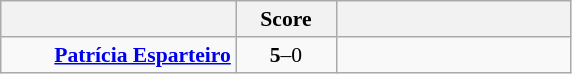<table class="wikitable" style="text-align: center; font-size:90% ">
<tr>
<th align="right" width="150"></th>
<th width="60">Score</th>
<th align="left" width="150"></th>
</tr>
<tr>
<td align=right><strong><a href='#'>Patrícia Esparteiro</a></strong> </td>
<td align=center><strong>5</strong>–0</td>
<td align=left></td>
</tr>
</table>
